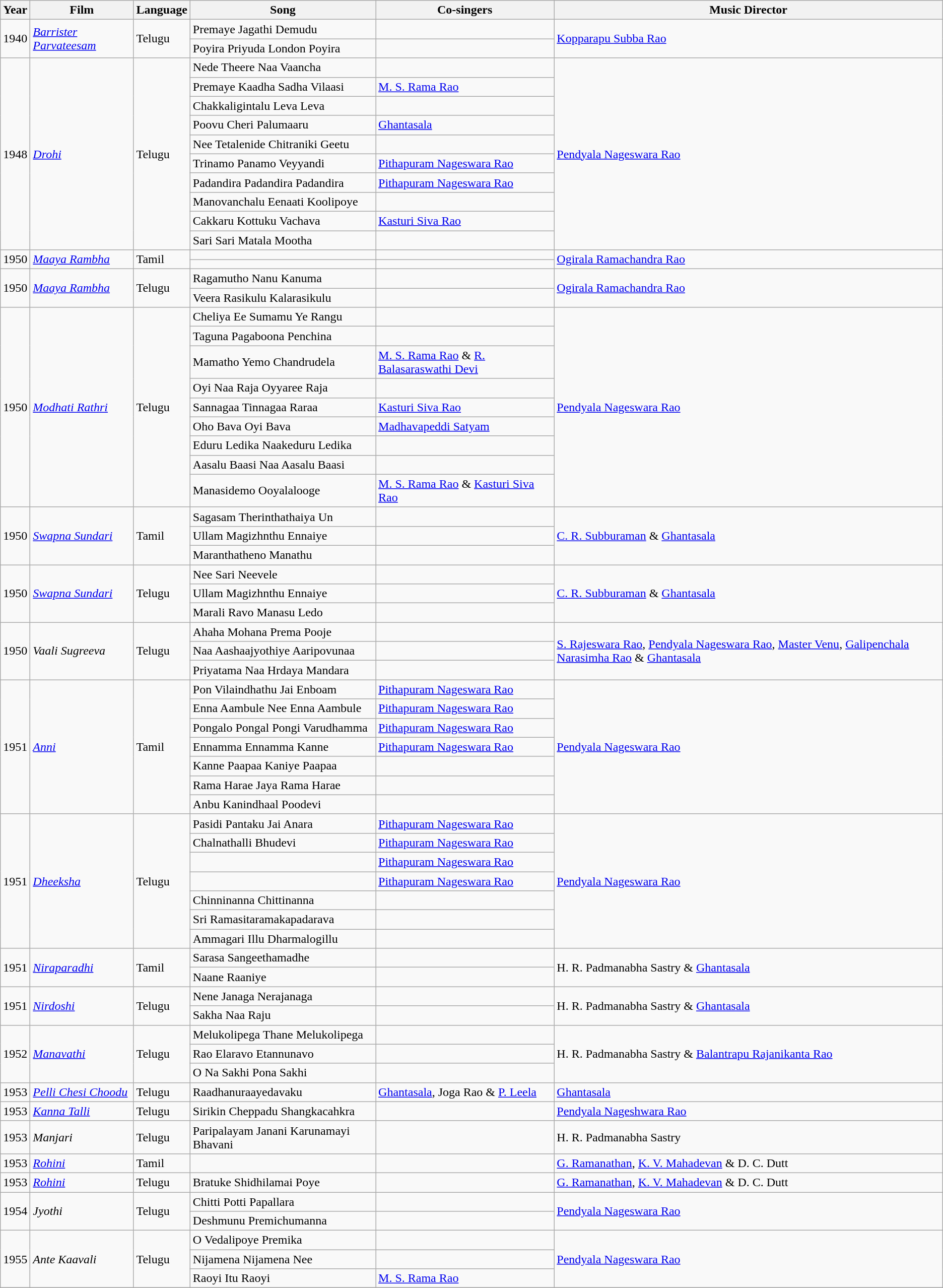<table class="wikitable sortable">
<tr>
<th>Year</th>
<th>Film</th>
<th>Language</th>
<th>Song</th>
<th>Co-singers</th>
<th>Music Director</th>
</tr>
<tr>
<td rowspan=2>1940</td>
<td rowspan=2><em><a href='#'>Barrister Parvateesam</a></em></td>
<td rowspan=2>Telugu</td>
<td>Premaye Jagathi Demudu</td>
<td></td>
<td rowspan=2><a href='#'>Kopparapu Subba Rao</a></td>
</tr>
<tr>
<td>Poyira Priyuda London Poyira</td>
<td></td>
</tr>
<tr>
<td rowspan=10>1948</td>
<td rowspan=10><em><a href='#'>Drohi</a></em></td>
<td rowspan=10>Telugu</td>
<td>Nede Theere Naa Vaancha</td>
<td></td>
<td rowspan=10><a href='#'>Pendyala Nageswara Rao</a></td>
</tr>
<tr>
<td>Premaye Kaadha Sadha Vilaasi</td>
<td><a href='#'>M. S. Rama Rao</a></td>
</tr>
<tr>
<td>Chakkaligintalu Leva Leva</td>
<td></td>
</tr>
<tr>
<td>Poovu Cheri Palumaaru</td>
<td><a href='#'>Ghantasala</a></td>
</tr>
<tr>
<td>Nee Tetalenide Chitraniki Geetu</td>
<td></td>
</tr>
<tr>
<td>Trinamo Panamo Veyyandi</td>
<td><a href='#'>Pithapuram Nageswara Rao</a></td>
</tr>
<tr>
<td>Padandira Padandira Padandira</td>
<td><a href='#'>Pithapuram Nageswara Rao</a></td>
</tr>
<tr>
<td>Manovanchalu Eenaati Koolipoye</td>
<td></td>
</tr>
<tr>
<td>Cakkaru Kottuku Vachava</td>
<td><a href='#'>Kasturi Siva Rao</a></td>
</tr>
<tr>
<td>Sari Sari Matala Mootha</td>
<td></td>
</tr>
<tr>
<td rowspan=2>1950</td>
<td rowspan=2><em><a href='#'>Maaya Rambha</a></em></td>
<td rowspan=2>Tamil</td>
<td></td>
<td></td>
<td rowspan=2><a href='#'>Ogirala Ramachandra Rao</a></td>
</tr>
<tr>
<td></td>
<td></td>
</tr>
<tr>
<td rowspan=2>1950</td>
<td rowspan=2><em><a href='#'>Maaya Rambha</a></em></td>
<td rowspan=2>Telugu</td>
<td>Ragamutho Nanu Kanuma</td>
<td></td>
<td rowspan=2><a href='#'>Ogirala Ramachandra Rao</a></td>
</tr>
<tr>
<td>Veera Rasikulu Kalarasikulu</td>
<td></td>
</tr>
<tr>
<td rowspan=9>1950</td>
<td rowspan=9><em><a href='#'>Modhati Rathri</a></em></td>
<td rowspan=9>Telugu</td>
<td>Cheliya Ee Sumamu Ye Rangu</td>
<td></td>
<td rowspan=9><a href='#'>Pendyala Nageswara Rao</a></td>
</tr>
<tr>
<td>Taguna Pagaboona Penchina</td>
<td></td>
</tr>
<tr>
<td>Mamatho Yemo Chandrudela</td>
<td><a href='#'>M. S. Rama Rao</a> & <a href='#'>R. Balasaraswathi Devi</a></td>
</tr>
<tr>
<td>Oyi Naa Raja Oyyaree Raja</td>
<td></td>
</tr>
<tr>
<td>Sannagaa Tinnagaa Raraa</td>
<td><a href='#'>Kasturi Siva Rao</a></td>
</tr>
<tr>
<td>Oho Bava Oyi Bava</td>
<td><a href='#'>Madhavapeddi Satyam</a></td>
</tr>
<tr>
<td>Eduru Ledika Naakeduru Ledika</td>
<td></td>
</tr>
<tr>
<td>Aasalu Baasi Naa Aasalu Baasi</td>
<td></td>
</tr>
<tr>
<td>Manasidemo Ooyalalooge</td>
<td><a href='#'>M. S. Rama Rao</a> & <a href='#'>Kasturi Siva Rao</a></td>
</tr>
<tr>
<td rowspan=3>1950</td>
<td rowspan=3><em><a href='#'>Swapna Sundari</a></em></td>
<td rowspan=3>Tamil</td>
<td>Sagasam Therinthathaiya Un</td>
<td></td>
<td rowspan=3><a href='#'>C. R. Subburaman</a> & <a href='#'>Ghantasala</a></td>
</tr>
<tr>
<td>Ullam Magizhnthu Ennaiye</td>
<td></td>
</tr>
<tr>
<td>Maranthatheno Manathu</td>
<td></td>
</tr>
<tr>
<td rowspan=3>1950</td>
<td rowspan=3><em><a href='#'>Swapna Sundari</a></em></td>
<td rowspan=3>Telugu</td>
<td>Nee Sari Neevele</td>
<td></td>
<td rowspan=3><a href='#'>C. R. Subburaman</a> & <a href='#'>Ghantasala</a></td>
</tr>
<tr>
<td>Ullam Magizhnthu Ennaiye</td>
<td></td>
</tr>
<tr>
<td>Marali Ravo Manasu Ledo</td>
<td></td>
</tr>
<tr>
<td rowspan=3>1950</td>
<td rowspan=3><em>Vaali Sugreeva</em></td>
<td rowspan=3>Telugu</td>
<td>Ahaha Mohana Prema Pooje</td>
<td></td>
<td rowspan=3><a href='#'>S. Rajeswara Rao</a>, <a href='#'>Pendyala Nageswara Rao</a>, <a href='#'>Master Venu</a>, <a href='#'>Galipenchala Narasimha Rao</a> & <a href='#'>Ghantasala</a></td>
</tr>
<tr>
<td>Naa Aashaajyothiye Aaripovunaa</td>
<td></td>
</tr>
<tr>
<td>Priyatama Naa Hrdaya Mandara</td>
<td></td>
</tr>
<tr>
<td rowspan=7>1951</td>
<td rowspan=7><em><a href='#'>Anni</a></em></td>
<td rowspan=7>Tamil</td>
<td>Pon Vilaindhathu Jai Enboam</td>
<td><a href='#'>Pithapuram Nageswara Rao</a></td>
<td rowspan=7><a href='#'>Pendyala Nageswara Rao</a></td>
</tr>
<tr>
<td>Enna Aambule Nee Enna Aambule</td>
<td><a href='#'>Pithapuram Nageswara Rao</a></td>
</tr>
<tr>
<td>Pongalo Pongal Pongi Varudhamma</td>
<td><a href='#'>Pithapuram Nageswara Rao</a></td>
</tr>
<tr>
<td>Ennamma Ennamma Kanne</td>
<td><a href='#'>Pithapuram Nageswara Rao</a></td>
</tr>
<tr>
<td>Kanne Paapaa Kaniye Paapaa</td>
<td></td>
</tr>
<tr>
<td>Rama Harae Jaya Rama Harae</td>
<td></td>
</tr>
<tr>
<td>Anbu Kanindhaal Poodevi</td>
<td></td>
</tr>
<tr>
<td rowspan=7>1951</td>
<td rowspan=7><em><a href='#'>Dheeksha</a></em></td>
<td rowspan=7>Telugu</td>
<td>Pasidi Pantaku Jai Anara</td>
<td><a href='#'>Pithapuram Nageswara Rao</a></td>
<td rowspan=7><a href='#'>Pendyala Nageswara Rao</a></td>
</tr>
<tr>
<td>Chalnathalli Bhudevi</td>
<td><a href='#'>Pithapuram Nageswara Rao</a></td>
</tr>
<tr>
<td></td>
<td><a href='#'>Pithapuram Nageswara Rao</a></td>
</tr>
<tr>
<td></td>
<td><a href='#'>Pithapuram Nageswara Rao</a></td>
</tr>
<tr>
<td>Chinninanna Chittinanna</td>
<td></td>
</tr>
<tr>
<td>Sri Ramasitaramakapadarava</td>
<td></td>
</tr>
<tr>
<td>Ammagari Illu Dharmalogillu</td>
<td></td>
</tr>
<tr>
<td rowspan=2>1951</td>
<td rowspan=2><em><a href='#'>Niraparadhi</a></em></td>
<td rowspan=2>Tamil</td>
<td>Sarasa Sangeethamadhe</td>
<td></td>
<td rowspan=2>H. R. Padmanabha Sastry & <a href='#'>Ghantasala</a></td>
</tr>
<tr>
<td>Naane Raaniye</td>
<td></td>
</tr>
<tr>
<td rowspan=2>1951</td>
<td rowspan=2><em><a href='#'>Nirdoshi</a></em></td>
<td rowspan=2>Telugu</td>
<td>Nene Janaga Nerajanaga</td>
<td></td>
<td rowspan=2>H. R. Padmanabha Sastry & <a href='#'>Ghantasala</a></td>
</tr>
<tr>
<td>Sakha Naa Raju</td>
<td></td>
</tr>
<tr>
<td rowspan=3>1952</td>
<td rowspan=3><em><a href='#'>Manavathi</a></em></td>
<td rowspan=3>Telugu</td>
<td>Melukolipega Thane Melukolipega</td>
<td></td>
<td rowspan=3>H. R. Padmanabha Sastry & <a href='#'>Balantrapu Rajanikanta Rao</a></td>
</tr>
<tr>
<td>Rao Elaravo Etannunavo</td>
<td></td>
</tr>
<tr>
<td>O Na Sakhi Pona Sakhi</td>
<td></td>
</tr>
<tr>
<td>1953</td>
<td><em><a href='#'>Pelli Chesi Choodu</a></em></td>
<td>Telugu</td>
<td>Raadhanuraayedavaku</td>
<td><a href='#'>Ghantasala</a>, Joga Rao & <a href='#'>P. Leela</a></td>
<td><a href='#'>Ghantasala</a></td>
</tr>
<tr>
<td>1953</td>
<td><em><a href='#'>Kanna Talli</a></em></td>
<td>Telugu</td>
<td>Sirikin Cheppadu Shangkacahkra</td>
<td></td>
<td><a href='#'>Pendyala Nageshwara Rao</a></td>
</tr>
<tr>
<td>1953</td>
<td><em>Manjari</em></td>
<td>Telugu</td>
<td>Paripalayam Janani Karunamayi Bhavani</td>
<td></td>
<td>H. R. Padmanabha Sastry</td>
</tr>
<tr>
<td>1953</td>
<td><em><a href='#'>Rohini</a></em></td>
<td>Tamil</td>
<td></td>
<td></td>
<td><a href='#'>G. Ramanathan</a>, <a href='#'>K. V. Mahadevan</a> & D. C. Dutt</td>
</tr>
<tr>
<td>1953</td>
<td><em><a href='#'>Rohini</a></em></td>
<td>Telugu</td>
<td>Bratuke Shidhilamai Poye</td>
<td></td>
<td><a href='#'>G. Ramanathan</a>, <a href='#'>K. V. Mahadevan</a> & D. C. Dutt</td>
</tr>
<tr>
<td rowspan=2>1954</td>
<td rowspan=2><em>Jyothi</em></td>
<td rowspan=2>Telugu</td>
<td>Chitti Potti Papallara</td>
<td></td>
<td rowspan=2><a href='#'>Pendyala Nageswara Rao</a></td>
</tr>
<tr>
<td>Deshmunu Premichumanna</td>
<td></td>
</tr>
<tr>
<td rowspan=3>1955</td>
<td rowspan=3><em>Ante Kaavali</em></td>
<td rowspan=3>Telugu</td>
<td>O Vedalipoye Premika</td>
<td></td>
<td rowspan=3><a href='#'>Pendyala Nageswara Rao</a></td>
</tr>
<tr>
<td>Nijamena Nijamena Nee</td>
<td></td>
</tr>
<tr>
<td>Raoyi Itu Raoyi</td>
<td><a href='#'>M. S. Rama Rao</a></td>
</tr>
<tr>
</tr>
</table>
